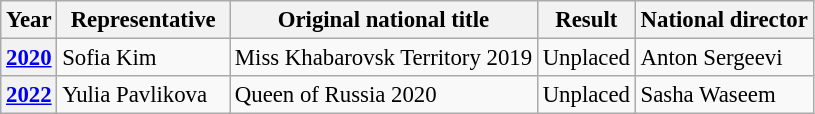<table class="wikitable defaultcenter col2left" style="font-size:95%;">
<tr>
<th>Year</th>
<th>Representative</th>
<th>Original national title</th>
<th>Result</th>
<th>National director</th>
</tr>
<tr>
<th><a href='#'>2020</a></th>
<td>Sofia Kim </td>
<td>Miss Khabarovsk Territory 2019</td>
<td>Unplaced</td>
<td>Anton Sergeevi</td>
</tr>
<tr>
<th><a href='#'>2022</a></th>
<td>Yulia Pavlikova   </td>
<td>Queen of Russia 2020</td>
<td>Unplaced</td>
<td>Sasha Waseem</td>
</tr>
</table>
